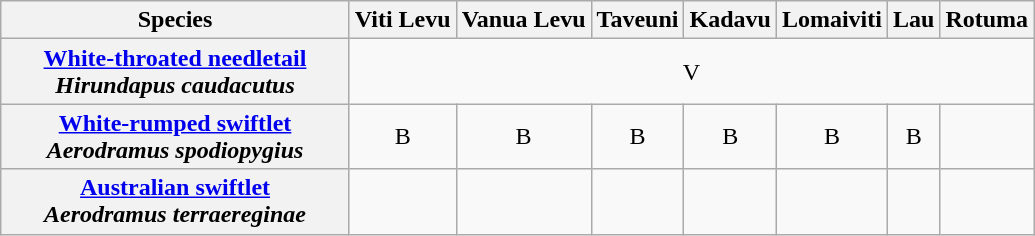<table class="wikitable" style="text-align:center">
<tr>
<th width="225">Species</th>
<th>Viti Levu</th>
<th>Vanua Levu</th>
<th>Taveuni</th>
<th>Kadavu</th>
<th>Lomaiviti</th>
<th>Lau</th>
<th>Rotuma</th>
</tr>
<tr>
<th><a href='#'>White-throated needletail</a><br><em>Hirundapus caudacutus</em></th>
<td colspan="8" align="center">V</td>
</tr>
<tr>
<th><a href='#'>White-rumped swiftlet</a><br><em>Aerodramus spodiopygius</em></th>
<td>B</td>
<td>B</td>
<td>B</td>
<td>B</td>
<td>B</td>
<td>B</td>
<td></td>
</tr>
<tr>
<th><a href='#'>Australian swiftlet</a><br><em>Aerodramus terraereginae</em></th>
<td></td>
<td></td>
<td></td>
<td></td>
<td></td>
<td></td>
<td></td>
</tr>
</table>
